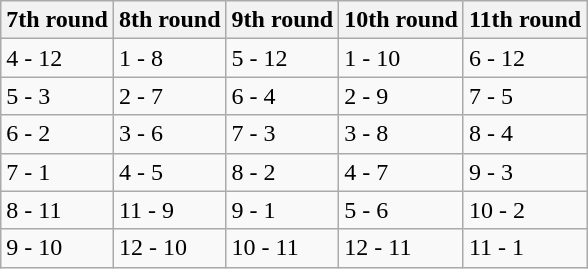<table class="wikitable">
<tr>
<th>7th round</th>
<th>8th round</th>
<th>9th round</th>
<th>10th round</th>
<th>11th round</th>
</tr>
<tr>
<td>4 - 12</td>
<td>1 -  8</td>
<td>5 - 12</td>
<td>1 - 10</td>
<td>6 - 12</td>
</tr>
<tr>
<td>5 -  3</td>
<td>2 -  7</td>
<td>6 -  4</td>
<td>2 -  9</td>
<td>7 -  5</td>
</tr>
<tr>
<td>6 -  2</td>
<td>3 -  6</td>
<td>7 -  3</td>
<td>3 -  8</td>
<td>8 -  4</td>
</tr>
<tr>
<td>7 -  1</td>
<td>4 -  5</td>
<td>8 -  2</td>
<td>4 -  7</td>
<td>9 -  3</td>
</tr>
<tr>
<td>8 - 11</td>
<td>11 -  9</td>
<td>9 -  1</td>
<td>5 -  6</td>
<td>10 -  2</td>
</tr>
<tr>
<td>9 - 10</td>
<td>12 - 10</td>
<td>10 - 11</td>
<td>12 - 11</td>
<td>11 -  1</td>
</tr>
</table>
